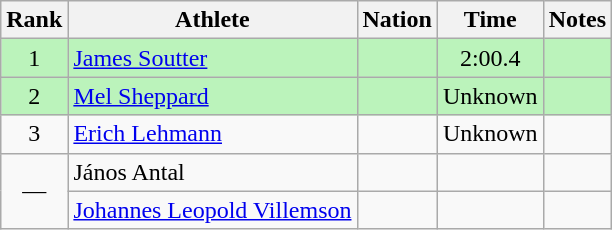<table class="wikitable sortable" style="text-align:center">
<tr>
<th>Rank</th>
<th>Athlete</th>
<th>Nation</th>
<th>Time</th>
<th>Notes</th>
</tr>
<tr bgcolor=bbf3bb>
<td>1</td>
<td align=left><a href='#'>James Soutter</a></td>
<td align=left></td>
<td>2:00.4</td>
<td></td>
</tr>
<tr bgcolor=bbf3bb>
<td>2</td>
<td align=left><a href='#'>Mel Sheppard</a></td>
<td align=left></td>
<td data-sort-value=3:00.0>Unknown</td>
<td></td>
</tr>
<tr>
<td>3</td>
<td align=left><a href='#'>Erich Lehmann</a></td>
<td align=left></td>
<td data-sort-value=4:00.0>Unknown</td>
<td></td>
</tr>
<tr>
<td rowspan=2 data-sort-value=4>—</td>
<td align=left>János Antal</td>
<td align=left></td>
<td></td>
<td></td>
</tr>
<tr>
<td align=left><a href='#'>Johannes Leopold Villemson</a></td>
<td align=left></td>
<td></td>
<td></td>
</tr>
</table>
